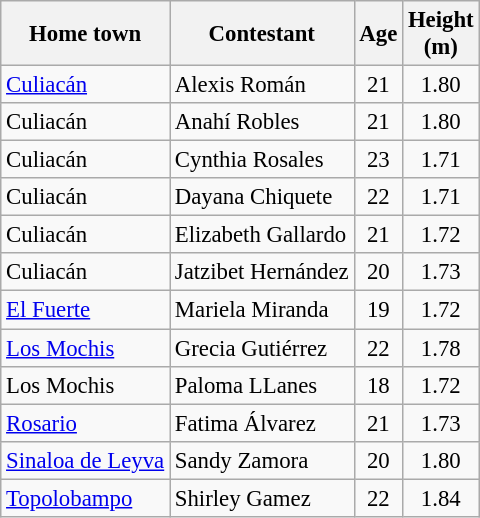<table class="wikitable sortable" style="font-size: 95%;">
<tr>
<th>Home town</th>
<th>Contestant</th>
<th>Age</th>
<th>Height<br> (m)</th>
</tr>
<tr>
<td><a href='#'>Culiacán</a></td>
<td>Alexis Román</td>
<td align="center">21</td>
<td align="center">1.80</td>
</tr>
<tr>
<td>Culiacán</td>
<td>Anahí Robles</td>
<td align="center">21</td>
<td align="center">1.80</td>
</tr>
<tr>
<td>Culiacán</td>
<td>Cynthia Rosales</td>
<td align="center">23</td>
<td align="center">1.71</td>
</tr>
<tr>
<td>Culiacán</td>
<td>Dayana Chiquete</td>
<td align="center">22</td>
<td align="center">1.71</td>
</tr>
<tr>
<td>Culiacán</td>
<td>Elizabeth Gallardo</td>
<td align="center">21</td>
<td align="center">1.72</td>
</tr>
<tr>
<td>Culiacán</td>
<td>Jatzibet Hernández</td>
<td align="center">20</td>
<td align="center">1.73</td>
</tr>
<tr>
<td><a href='#'>El Fuerte</a></td>
<td>Mariela Miranda</td>
<td align="center">19</td>
<td align="center">1.72</td>
</tr>
<tr>
<td><a href='#'>Los Mochis</a></td>
<td>Grecia Gutiérrez</td>
<td align="center">22</td>
<td align="center">1.78</td>
</tr>
<tr>
<td>Los Mochis</td>
<td>Paloma LLanes</td>
<td align="center">18</td>
<td align="center">1.72</td>
</tr>
<tr>
<td><a href='#'>Rosario</a></td>
<td>Fatima Álvarez</td>
<td align="center">21</td>
<td align="center">1.73</td>
</tr>
<tr>
<td><a href='#'>Sinaloa de Leyva</a></td>
<td>Sandy Zamora</td>
<td align="center">20</td>
<td align="center">1.80</td>
</tr>
<tr>
<td><a href='#'>Topolobampo</a></td>
<td>Shirley Gamez</td>
<td align="center">22</td>
<td align="center">1.84</td>
</tr>
</table>
